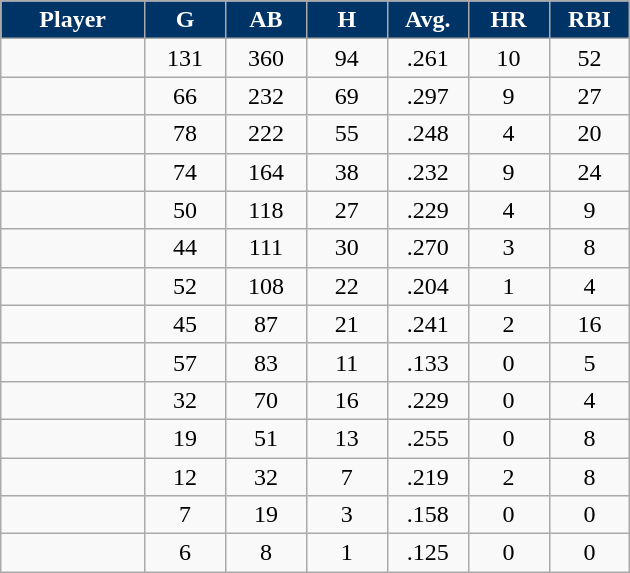<table class="wikitable sortable">
<tr>
<th style="background:#036; color:white; width:16%;">Player</th>
<th style="background:#036; color:white; width:9%;">G</th>
<th style="background:#036; color:white; width:9%;">AB</th>
<th style="background:#036; color:white; width:9%;">H</th>
<th style="background:#036; color:white; width:9%;">Avg.</th>
<th style="background:#036; color:white; width:9%;">HR</th>
<th style="background:#036; color:white; width:9%;">RBI</th>
</tr>
<tr style="text-align:center;">
<td></td>
<td>131</td>
<td>360</td>
<td>94</td>
<td>.261</td>
<td>10</td>
<td>52</td>
</tr>
<tr style="text-align:center;">
<td></td>
<td>66</td>
<td>232</td>
<td>69</td>
<td>.297</td>
<td>9</td>
<td>27</td>
</tr>
<tr style="text-align:center;">
<td></td>
<td>78</td>
<td>222</td>
<td>55</td>
<td>.248</td>
<td>4</td>
<td>20</td>
</tr>
<tr style="text-align:center;">
<td></td>
<td>74</td>
<td>164</td>
<td>38</td>
<td>.232</td>
<td>9</td>
<td>24</td>
</tr>
<tr style="text-align:center;">
<td></td>
<td>50</td>
<td>118</td>
<td>27</td>
<td>.229</td>
<td>4</td>
<td>9</td>
</tr>
<tr style="text-align:center;">
<td></td>
<td>44</td>
<td>111</td>
<td>30</td>
<td>.270</td>
<td>3</td>
<td>8</td>
</tr>
<tr style="text-align:center;">
<td></td>
<td>52</td>
<td>108</td>
<td>22</td>
<td>.204</td>
<td>1</td>
<td>4</td>
</tr>
<tr style="text-align:center;">
<td></td>
<td>45</td>
<td>87</td>
<td>21</td>
<td>.241</td>
<td>2</td>
<td>16</td>
</tr>
<tr style="text-align:center;">
<td></td>
<td>57</td>
<td>83</td>
<td>11</td>
<td>.133</td>
<td>0</td>
<td>5</td>
</tr>
<tr style="text-align:center;">
<td></td>
<td>32</td>
<td>70</td>
<td>16</td>
<td>.229</td>
<td>0</td>
<td>4</td>
</tr>
<tr style="text-align:center;">
<td></td>
<td>19</td>
<td>51</td>
<td>13</td>
<td>.255</td>
<td>0</td>
<td>8</td>
</tr>
<tr style="text-align:center;">
<td></td>
<td>12</td>
<td>32</td>
<td>7</td>
<td>.219</td>
<td>2</td>
<td>8</td>
</tr>
<tr style="text-align:center;">
<td></td>
<td>7</td>
<td>19</td>
<td>3</td>
<td>.158</td>
<td>0</td>
<td>0</td>
</tr>
<tr style="text-align:center;">
<td></td>
<td>6</td>
<td>8</td>
<td>1</td>
<td>.125</td>
<td>0</td>
<td>0</td>
</tr>
</table>
